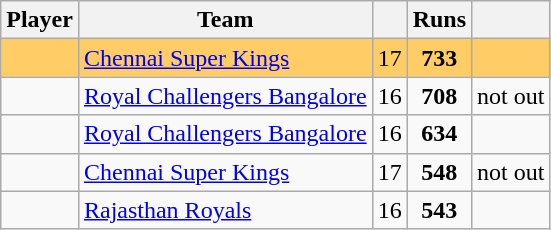<table class="wikitable" style="text-align: center;">
<tr>
<th>Player</th>
<th>Team</th>
<th></th>
<th>Runs</th>
<th></th>
</tr>
<tr style="background-color:#FC6">
<td></td>
<td style="text-align:left"><a href='#'>Chennai Super Kings</a></td>
<td style="text-align:left">17</td>
<td><strong>733</strong></td>
<td><a href='#'></a></td>
</tr>
<tr>
<td></td>
<td style="text-align:left"><a href='#'>Royal Challengers Bangalore</a></td>
<td style="text-align:left">16</td>
<td><strong>708</strong></td>
<td><a href='#'></a> not out</td>
</tr>
<tr>
<td></td>
<td style="text-align:left"><a href='#'>Royal Challengers Bangalore</a></td>
<td style="text-align:left">16</td>
<td><strong>634</strong></td>
<td><a href='#'></a></td>
</tr>
<tr>
<td></td>
<td style="text-align:left"><a href='#'>Chennai Super Kings</a></td>
<td style="text-align:left">17</td>
<td><strong>548</strong></td>
<td><a href='#'></a> not out</td>
</tr>
<tr>
<td></td>
<td style="text-align:left"><a href='#'>Rajasthan Royals</a></td>
<td style="text-align:left">16</td>
<td><strong>543</strong></td>
<td><a href='#'></a></td>
</tr>
</table>
